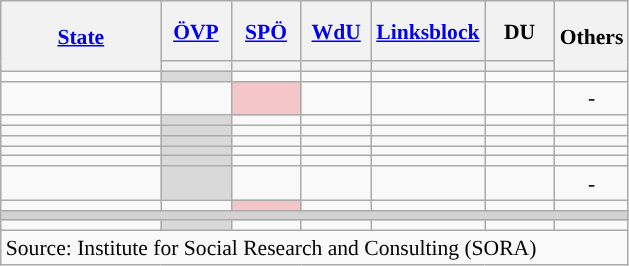<table class="wikitable sortable" style="text-align:center;font-size:90%;line-height:16px">
<tr style="height:40px;">
<th style="width:100px;" rowspan="2"><a href='#'>State</a></th>
<th style="width:40px;"><a href='#'>ÖVP</a></th>
<th style="width:40px;"><a href='#'>SPÖ</a></th>
<th style="width:40px;"><a href='#'>WdU</a></th>
<th style="width:40px;"><a href='#'>Linksblock</a></th>
<th style="width:40px;">DU</th>
<th class="unsortable" style="width:40px;" rowspan="2">Others</th>
</tr>
<tr>
<th style="background:"></th>
<th style="background:"></th>
<th style="background:"></th>
<th style="background:"></th>
<th style="background:"></th>
</tr>
<tr>
<td align=left></td>
<td bgcolor=#D9D9D9><strong></strong></td>
<td></td>
<td></td>
<td></td>
<td></td>
<td></td>
</tr>
<tr>
<td align=left></td>
<td></td>
<td bgcolor=F4C6C9><strong></strong></td>
<td></td>
<td></td>
<td></td>
<td>-</td>
</tr>
<tr>
<td align=left></td>
<td bgcolor=#D9D9D9><strong></strong></td>
<td></td>
<td></td>
<td></td>
<td></td>
<td></td>
</tr>
<tr>
<td align=left></td>
<td bgcolor=#D9D9D9><strong></strong></td>
<td></td>
<td></td>
<td></td>
<td></td>
<td></td>
</tr>
<tr>
<td align=left></td>
<td bgcolor=#D9D9D9><strong></strong></td>
<td></td>
<td></td>
<td></td>
<td></td>
<td></td>
</tr>
<tr>
<td align=left></td>
<td bgcolor=#D9D9D9><strong></strong></td>
<td></td>
<td></td>
<td></td>
<td></td>
<td></td>
</tr>
<tr>
<td align=left></td>
<td bgcolor=#D9D9D9><strong></strong></td>
<td></td>
<td></td>
<td></td>
<td></td>
<td></td>
</tr>
<tr>
<td align=left></td>
<td bgcolor=#D9D9D9><strong></strong></td>
<td></td>
<td></td>
<td></td>
<td></td>
<td>-</td>
</tr>
<tr>
<td align=left></td>
<td></td>
<td bgcolor=F4C6C9><strong></strong></td>
<td></td>
<td></td>
<td></td>
<td></td>
</tr>
<tr>
<td colspan=10 bgcolor=lightgrey></td>
</tr>
<tr>
<td align=left></td>
<td bgcolor=#D9D9D9><strong></strong></td>
<td></td>
<td></td>
<td></td>
<td></td>
<td></td>
</tr>
<tr class=sortbottom>
<td colspan=10 align=left>Source: Institute for Social Research and Consulting (SORA)</td>
</tr>
</table>
